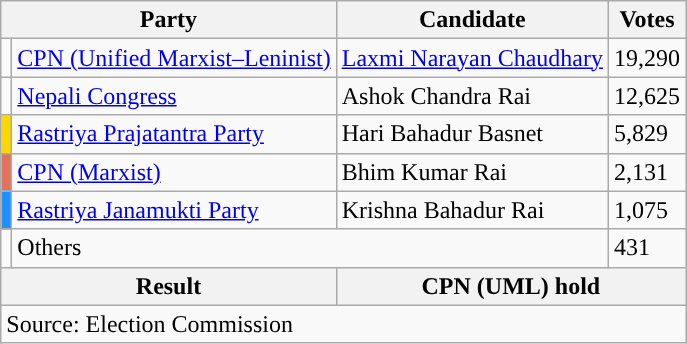<table class="wikitable">
<tr>
<th colspan="2">Party</th>
<th>Candidate</th>
<th>Votes</th>
</tr>
<tr>
<td style="background-color:"></td>
<td><a href='#'>CPN (Unified Marxist–Leninist)</a></td>
<td><a href='#'>Laxmi Narayan Chaudhary</a></td>
<td>19,290</td>
</tr>
<tr>
<td style="background-color:"></td>
<td><a href='#'>Nepali Congress</a></td>
<td>Ashok Chandra Rai</td>
<td>12,625</td>
</tr>
<tr>
<td style="background-color:gold"></td>
<td><a href='#'>Rastriya Prajatantra Party</a></td>
<td>Hari Bahadur Basnet</td>
<td>5,829</td>
</tr>
<tr>
<td style="background-color:#E2725B"></td>
<td><a href='#'>CPN (Marxist)</a></td>
<td>Bhim Kumar Rai</td>
<td>2,131</td>
</tr>
<tr>
<td style="background-color:dodgerblue"></td>
<td><a href='#'>Rastriya Janamukti Party</a></td>
<td>Krishna Bahadur Rai</td>
<td>1,075</td>
</tr>
<tr>
<td></td>
<td colspan="2">Others</td>
<td>431</td>
</tr>
<tr>
<th colspan="2">Result</th>
<th colspan="2">CPN (UML) hold</th>
</tr>
<tr>
<td colspan="4">Source: Election Commission</td>
</tr>
</table>
